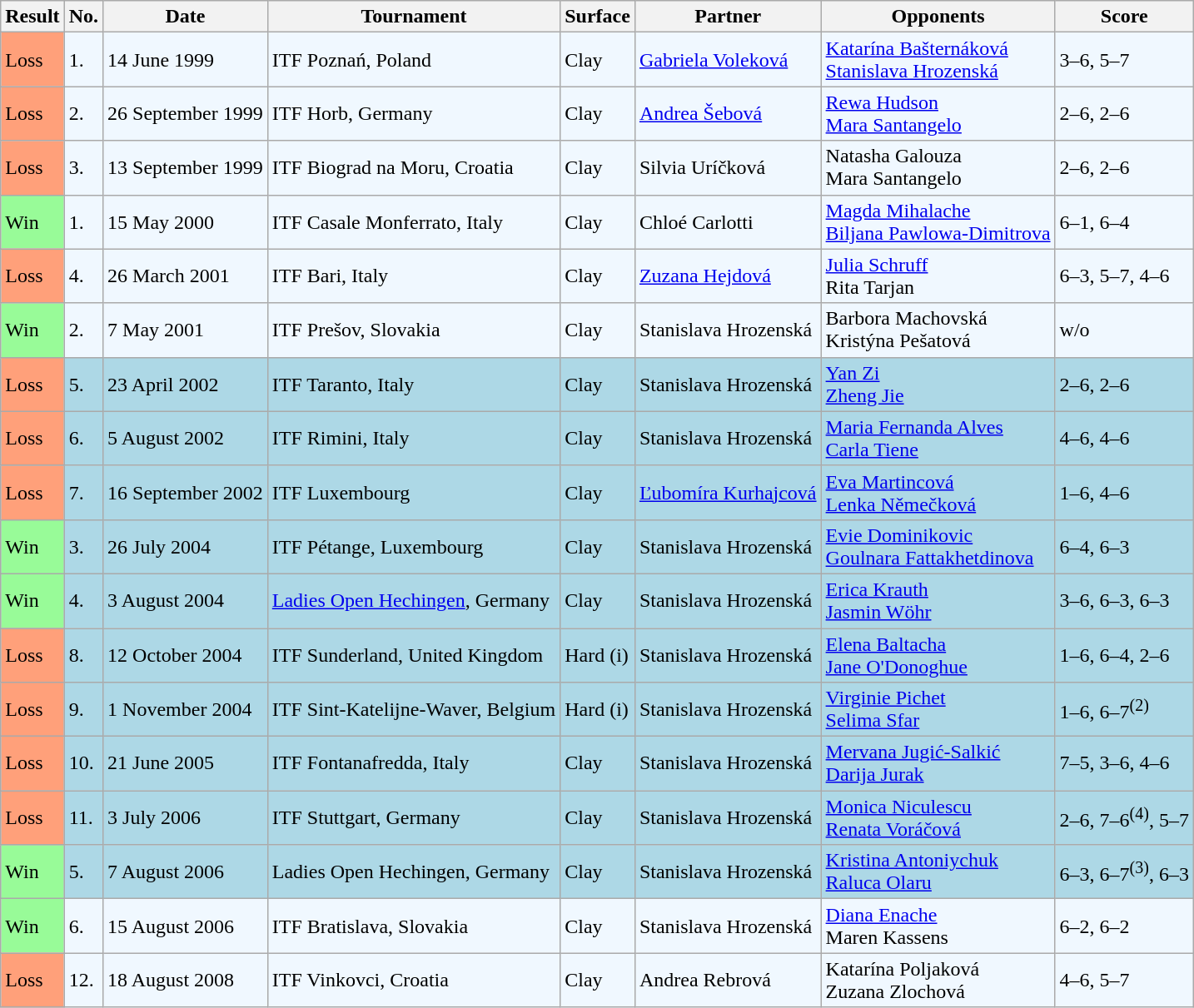<table class="sortable wikitable">
<tr>
<th>Result</th>
<th class="unsortable">No.</th>
<th>Date</th>
<th>Tournament</th>
<th>Surface</th>
<th>Partner</th>
<th>Opponents</th>
<th class="unsortable">Score</th>
</tr>
<tr style="background:#f0f8ff;">
<td style="background:#ffa07a;">Loss</td>
<td>1.</td>
<td>14 June 1999</td>
<td>ITF Poznań, Poland</td>
<td>Clay</td>
<td> <a href='#'>Gabriela Voleková</a></td>
<td> <a href='#'>Katarína Bašternáková</a> <br>  <a href='#'>Stanislava Hrozenská</a></td>
<td>3–6, 5–7</td>
</tr>
<tr style="background:#f0f8ff;">
<td style="background:#ffa07a;">Loss</td>
<td>2.</td>
<td>26 September 1999</td>
<td>ITF Horb, Germany</td>
<td>Clay</td>
<td> <a href='#'>Andrea Šebová</a></td>
<td> <a href='#'>Rewa Hudson</a> <br>  <a href='#'>Mara Santangelo</a></td>
<td>2–6, 2–6</td>
</tr>
<tr style="background:#f0f8ff;">
<td style="background:#ffa07a;">Loss</td>
<td>3.</td>
<td>13 September 1999</td>
<td>ITF Biograd na Moru, Croatia</td>
<td>Clay</td>
<td> Silvia Uríčková</td>
<td> Natasha Galouza <br>  Mara Santangelo</td>
<td>2–6, 2–6</td>
</tr>
<tr style="background:#f0f8ff;">
<td style="background:#98fb98;">Win</td>
<td>1.</td>
<td>15 May 2000</td>
<td>ITF Casale Monferrato, Italy</td>
<td>Clay</td>
<td> Chloé Carlotti</td>
<td> <a href='#'>Magda Mihalache</a> <br>  <a href='#'>Biljana Pawlowa-Dimitrova</a></td>
<td>6–1, 6–4</td>
</tr>
<tr style="background:#f0f8ff;">
<td style="background:#ffa07a;">Loss</td>
<td>4.</td>
<td>26 March 2001</td>
<td>ITF Bari, Italy</td>
<td>Clay</td>
<td> <a href='#'>Zuzana Hejdová</a></td>
<td> <a href='#'>Julia Schruff</a> <br>  Rita Tarjan</td>
<td>6–3, 5–7, 4–6</td>
</tr>
<tr style="background:#f0f8ff;">
<td style="background:#98fb98;">Win</td>
<td>2.</td>
<td>7 May 2001</td>
<td>ITF Prešov, Slovakia</td>
<td>Clay</td>
<td> Stanislava Hrozenská</td>
<td> Barbora Machovská <br>  Kristýna Pešatová</td>
<td>w/o</td>
</tr>
<tr style="background:lightblue;">
<td style="background:#ffa07a;">Loss</td>
<td>5.</td>
<td>23 April 2002</td>
<td>ITF Taranto, Italy</td>
<td>Clay</td>
<td> Stanislava Hrozenská</td>
<td> <a href='#'>Yan Zi</a> <br>  <a href='#'>Zheng Jie</a></td>
<td>2–6, 2–6</td>
</tr>
<tr style="background:lightblue;">
<td style="background:#ffa07a;">Loss</td>
<td>6.</td>
<td>5 August 2002</td>
<td>ITF Rimini, Italy</td>
<td>Clay</td>
<td> Stanislava Hrozenská</td>
<td> <a href='#'>Maria Fernanda Alves</a> <br>  <a href='#'>Carla Tiene</a></td>
<td>4–6, 4–6</td>
</tr>
<tr style="background:lightblue;">
<td style="background:#ffa07a;">Loss</td>
<td>7.</td>
<td>16 September 2002</td>
<td>ITF Luxembourg</td>
<td>Clay</td>
<td> <a href='#'>Ľubomíra Kurhajcová</a></td>
<td> <a href='#'>Eva Martincová</a> <br>  <a href='#'>Lenka Němečková</a></td>
<td>1–6, 4–6</td>
</tr>
<tr style="background:lightblue;">
<td style="background:#98fb98;">Win</td>
<td>3.</td>
<td>26 July 2004</td>
<td>ITF Pétange, Luxembourg</td>
<td>Clay</td>
<td> Stanislava Hrozenská</td>
<td> <a href='#'>Evie Dominikovic</a> <br>  <a href='#'>Goulnara Fattakhetdinova</a></td>
<td>6–4, 6–3</td>
</tr>
<tr style="background:lightblue;">
<td style="background:#98fb98;">Win</td>
<td>4.</td>
<td>3 August 2004</td>
<td><a href='#'>Ladies Open Hechingen</a>, Germany</td>
<td>Clay</td>
<td> Stanislava Hrozenská</td>
<td> <a href='#'>Erica Krauth</a> <br>  <a href='#'>Jasmin Wöhr</a></td>
<td>3–6, 6–3, 6–3</td>
</tr>
<tr style="background:lightblue;">
<td style="background:#ffa07a;">Loss</td>
<td>8.</td>
<td>12 October 2004</td>
<td>ITF Sunderland, United Kingdom</td>
<td>Hard (i)</td>
<td> Stanislava Hrozenská</td>
<td> <a href='#'>Elena Baltacha</a> <br>  <a href='#'>Jane O'Donoghue</a></td>
<td>1–6, 6–4, 2–6</td>
</tr>
<tr style="background:lightblue;">
<td style="background:#ffa07a;">Loss</td>
<td>9.</td>
<td>1 November 2004</td>
<td>ITF Sint-Katelijne-Waver, Belgium</td>
<td>Hard (i)</td>
<td> Stanislava Hrozenská</td>
<td> <a href='#'>Virginie Pichet</a> <br>  <a href='#'>Selima Sfar</a></td>
<td>1–6, 6–7<sup>(2)</sup></td>
</tr>
<tr style="background:lightblue;">
<td style="background:#ffa07a;">Loss</td>
<td>10.</td>
<td>21 June 2005</td>
<td>ITF Fontanafredda, Italy</td>
<td>Clay</td>
<td> Stanislava Hrozenská</td>
<td> <a href='#'>Mervana Jugić-Salkić</a> <br>  <a href='#'>Darija Jurak</a></td>
<td>7–5, 3–6, 4–6</td>
</tr>
<tr style="background:lightblue;">
<td style="background:#ffa07a;">Loss</td>
<td>11.</td>
<td>3 July 2006</td>
<td>ITF Stuttgart, Germany</td>
<td>Clay</td>
<td> Stanislava Hrozenská</td>
<td> <a href='#'>Monica Niculescu</a> <br>  <a href='#'>Renata Voráčová</a></td>
<td>2–6, 7–6<sup>(4)</sup>, 5–7</td>
</tr>
<tr style="background:lightblue;">
<td style="background:#98fb98;">Win</td>
<td>5.</td>
<td>7 August 2006</td>
<td>Ladies Open Hechingen, Germany</td>
<td>Clay</td>
<td> Stanislava Hrozenská</td>
<td> <a href='#'>Kristina Antoniychuk</a> <br>  <a href='#'>Raluca Olaru</a></td>
<td>6–3, 6–7<sup>(3)</sup>, 6–3</td>
</tr>
<tr style="background:#f0f8ff;">
<td style="background:#98fb98;">Win</td>
<td>6.</td>
<td>15 August 2006</td>
<td>ITF Bratislava, Slovakia</td>
<td>Clay</td>
<td> Stanislava Hrozenská</td>
<td> <a href='#'>Diana Enache</a> <br>  Maren Kassens</td>
<td>6–2, 6–2</td>
</tr>
<tr style="background:#f0f8ff;">
<td style="background:#ffa07a;">Loss</td>
<td>12.</td>
<td>18 August 2008</td>
<td>ITF Vinkovci, Croatia</td>
<td>Clay</td>
<td> Andrea Rebrová</td>
<td> Katarína Poljaková <br>  Zuzana Zlochová</td>
<td>4–6, 5–7</td>
</tr>
</table>
